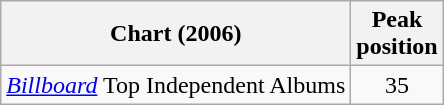<table class="wikitable">
<tr>
<th>Chart (2006)</th>
<th>Peak<br>position</th>
</tr>
<tr>
<td><em><a href='#'>Billboard</a></em> Top Independent Albums</td>
<td align="center">35</td>
</tr>
</table>
